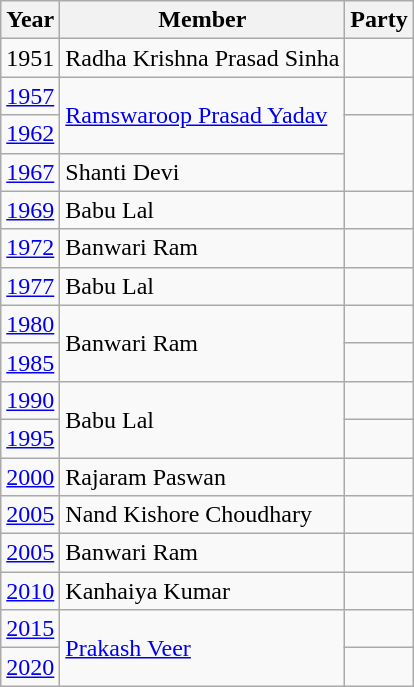<table class="wikitable sortable">
<tr>
<th>Year</th>
<th>Member</th>
<th colspan="2">Party</th>
</tr>
<tr>
<td>1951</td>
<td>Radha Krishna Prasad Sinha </td>
<td></td>
</tr>
<tr>
<td><a href='#'>1957</a></td>
<td rowspan="2"><a href='#'>Ramswaroop Prasad Yadav</a></td>
<td></td>
</tr>
<tr>
<td><a href='#'>1962</a></td>
</tr>
<tr>
<td><a href='#'>1967</a></td>
<td>Shanti Devi</td>
</tr>
<tr>
<td><a href='#'>1969</a></td>
<td>Babu Lal</td>
<td></td>
</tr>
<tr>
<td><a href='#'>1972</a></td>
<td>Banwari Ram</td>
<td></td>
</tr>
<tr>
<td><a href='#'>1977</a></td>
<td>Babu Lal</td>
<td></td>
</tr>
<tr>
<td><a href='#'>1980</a></td>
<td rowspan="2">Banwari Ram</td>
<td></td>
</tr>
<tr>
<td><a href='#'>1985</a></td>
<td></td>
</tr>
<tr>
<td><a href='#'>1990</a></td>
<td rowspan="2">Babu Lal</td>
<td></td>
</tr>
<tr>
<td><a href='#'>1995</a></td>
<td></td>
</tr>
<tr>
<td><a href='#'>2000</a></td>
<td>Rajaram Paswan</td>
<td></td>
</tr>
<tr>
<td><a href='#'>2005</a></td>
<td>Nand Kishore Choudhary</td>
</tr>
<tr>
<td><a href='#'>2005</a></td>
<td>Banwari Ram</td>
<td></td>
</tr>
<tr>
<td><a href='#'>2010</a></td>
<td>Kanhaiya Kumar</td>
</tr>
<tr>
<td><a href='#'>2015</a></td>
<td rowspan="2"><a href='#'>Prakash Veer</a></td>
<td></td>
</tr>
<tr>
<td><a href='#'>2020</a></td>
</tr>
</table>
